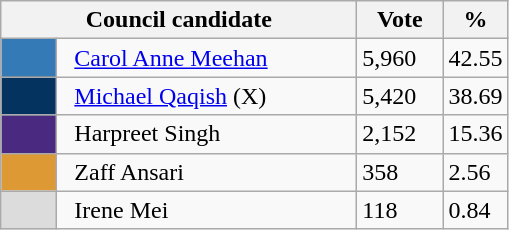<table class="wikitable">
<tr>
<th bgcolor="#DDDDFF" width="230px" colspan="2">Council candidate</th>
<th bgcolor="#DDDDFF" width="50px">Vote</th>
<th bgcolor="#DDDDFF" width="30px">%</th>
</tr>
<tr>
<td bgcolor=#337AB7 width="30px"> </td>
<td>  <a href='#'>Carol Anne Meehan</a></td>
<td>5,960</td>
<td>42.55</td>
</tr>
<tr>
<td bgcolor=#053360 width="30px"> </td>
<td>  <a href='#'>Michael Qaqish</a> (X)</td>
<td>5,420</td>
<td>38.69</td>
</tr>
<tr>
<td bgcolor=#492A80 width="30px"> </td>
<td>  Harpreet Singh</td>
<td>2,152</td>
<td>15.36</td>
</tr>
<tr>
<td bgcolor=#DD9933 width="30px"> </td>
<td>  Zaff Ansari</td>
<td>358</td>
<td>2.56</td>
</tr>
<tr>
<td bgcolor=#DCDCDC width="30px"> </td>
<td>  Irene Mei</td>
<td>118</td>
<td>0.84</td>
</tr>
</table>
